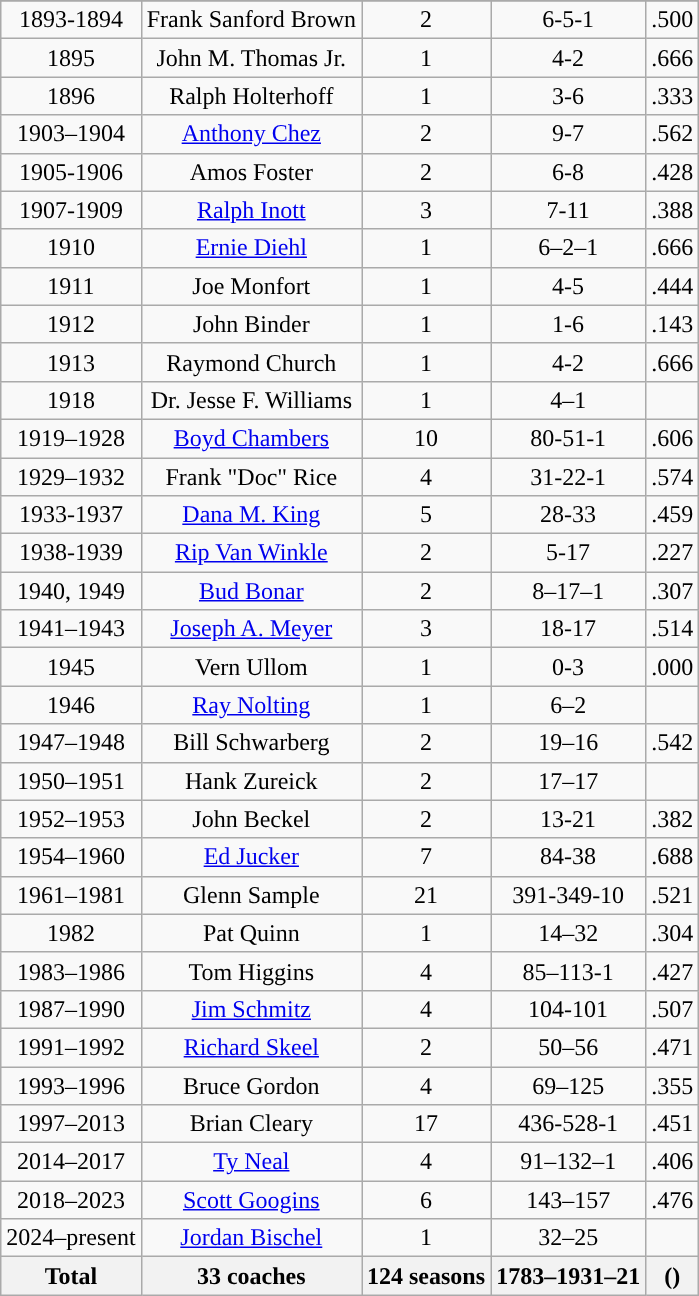<table class="wikitable sortable">
<tr>
</tr>
<tr style="text-align:center;">
<td>1893-1894</td>
<td>Frank Sanford Brown</td>
<td>2</td>
<td>6-5-1</td>
<td>.500</td>
</tr>
<tr style="text-align:center;">
<td>1895</td>
<td>John M. Thomas Jr.</td>
<td>1</td>
<td>4-2</td>
<td>.666</td>
</tr>
<tr style="text-align:center;">
<td>1896</td>
<td>Ralph Holterhoff</td>
<td>1</td>
<td>3-6</td>
<td>.333</td>
</tr>
<tr style="text-align:center;">
<td>1903–1904</td>
<td><a href='#'>Anthony Chez</a></td>
<td>2</td>
<td>9-7</td>
<td>.562</td>
</tr>
<tr style="text-align:center;">
<td>1905-1906</td>
<td>Amos Foster</td>
<td>2</td>
<td>6-8</td>
<td>.428</td>
</tr>
<tr style="text-align:center;">
<td>1907-1909</td>
<td><a href='#'>Ralph Inott</a></td>
<td>3</td>
<td>7-11</td>
<td>.388</td>
</tr>
<tr style="text-align:center;">
<td>1910</td>
<td><a href='#'>Ernie Diehl</a></td>
<td>1</td>
<td>6–2–1</td>
<td>.666</td>
</tr>
<tr style="text-align:center;">
<td>1911</td>
<td>Joe Monfort</td>
<td>1</td>
<td>4-5</td>
<td>.444</td>
</tr>
<tr style="text-align:center;">
<td>1912</td>
<td>John Binder</td>
<td>1</td>
<td>1-6</td>
<td>.143</td>
</tr>
<tr style="text-align:center;">
<td>1913</td>
<td>Raymond Church</td>
<td>1</td>
<td>4-2</td>
<td>.666</td>
</tr>
<tr style="text-align:center;">
<td>1918</td>
<td>Dr. Jesse F. Williams</td>
<td>1</td>
<td>4–1</td>
<td></td>
</tr>
<tr style="text-align:center;">
<td>1919–1928</td>
<td><a href='#'>Boyd Chambers</a></td>
<td>10</td>
<td>80-51-1</td>
<td>.606</td>
</tr>
<tr style="text-align:center;">
<td>1929–1932</td>
<td>Frank "Doc" Rice</td>
<td>4</td>
<td>31-22-1</td>
<td>.574</td>
</tr>
<tr style="text-align:center;">
<td>1933-1937</td>
<td><a href='#'>Dana M. King</a></td>
<td>5</td>
<td>28-33</td>
<td>.459</td>
</tr>
<tr style="text-align:center;">
<td>1938-1939</td>
<td><a href='#'>Rip Van Winkle</a></td>
<td>2</td>
<td>5-17</td>
<td>.227</td>
</tr>
<tr style="text-align:center;">
<td>1940, 1949</td>
<td><a href='#'>Bud Bonar</a></td>
<td>2</td>
<td>8–17–1</td>
<td>.307</td>
</tr>
<tr style="text-align:center;">
<td>1941–1943</td>
<td><a href='#'>Joseph A. Meyer</a></td>
<td>3</td>
<td>18-17</td>
<td>.514</td>
</tr>
<tr style="text-align:center;">
<td>1945</td>
<td>Vern Ullom</td>
<td>1</td>
<td>0-3</td>
<td>.000</td>
</tr>
<tr style="text-align:center;">
<td>1946</td>
<td><a href='#'>Ray Nolting</a></td>
<td>1</td>
<td>6–2</td>
<td></td>
</tr>
<tr style="text-align:center;">
<td>1947–1948</td>
<td>Bill Schwarberg</td>
<td>2</td>
<td>19–16</td>
<td>.542</td>
</tr>
<tr style="text-align:center;">
<td>1950–1951</td>
<td>Hank Zureick</td>
<td>2</td>
<td>17–17</td>
<td></td>
</tr>
<tr style="text-align:center;">
<td>1952–1953</td>
<td>John Beckel</td>
<td>2</td>
<td>13-21</td>
<td>.382</td>
</tr>
<tr style="text-align:center;">
<td>1954–1960</td>
<td><a href='#'>Ed Jucker</a></td>
<td>7</td>
<td>84-38</td>
<td>.688</td>
</tr>
<tr style="text-align:center;">
<td>1961–1981</td>
<td>Glenn Sample</td>
<td>21</td>
<td>391-349-10</td>
<td>.521</td>
</tr>
<tr style="text-align:center;">
<td>1982</td>
<td>Pat Quinn</td>
<td>1</td>
<td>14–32</td>
<td>.304</td>
</tr>
<tr style="text-align:center;">
<td>1983–1986</td>
<td>Tom Higgins</td>
<td>4</td>
<td>85–113-1</td>
<td>.427</td>
</tr>
<tr style="text-align:center;">
<td>1987–1990</td>
<td><a href='#'>Jim Schmitz</a></td>
<td>4</td>
<td>104-101</td>
<td>.507</td>
</tr>
<tr style="text-align:center;">
<td>1991–1992</td>
<td><a href='#'>Richard Skeel</a></td>
<td>2</td>
<td>50–56</td>
<td>.471</td>
</tr>
<tr style="text-align:center;">
<td>1993–1996</td>
<td>Bruce Gordon</td>
<td>4</td>
<td>69–125</td>
<td>.355</td>
</tr>
<tr style="text-align:center;">
<td>1997–2013</td>
<td>Brian Cleary</td>
<td>17</td>
<td>436-528-1</td>
<td>.451</td>
</tr>
<tr style="text-align:center;">
<td>2014–2017</td>
<td><a href='#'>Ty Neal</a></td>
<td>4</td>
<td>91–132–1</td>
<td>.406</td>
</tr>
<tr style="text-align:center;">
<td>2018–2023</td>
<td><a href='#'>Scott Googins</a></td>
<td>6</td>
<td>143–157</td>
<td>.476</td>
</tr>
<tr style="text-align:center;">
<td>2024–present</td>
<td><a href='#'>Jordan Bischel</a></td>
<td>1</td>
<td>32–25</td>
<td></td>
</tr>
<tr style="text-align:center;" class="sortbottom">
<th>Total</th>
<th>33 coaches</th>
<th>124 seasons</th>
<th>1783–1931–21</th>
<th>()</th>
</tr>
</table>
